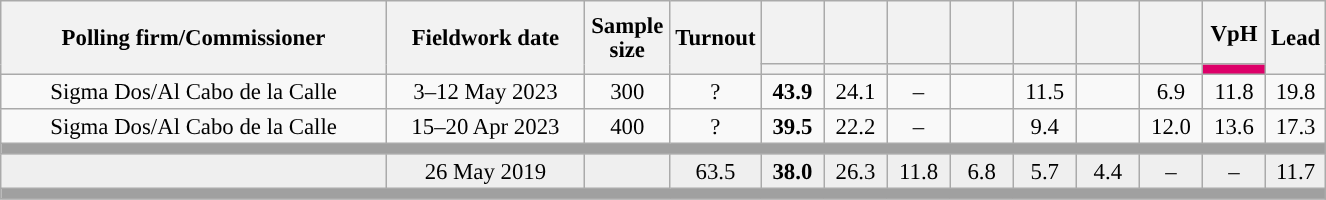<table class="wikitable collapsible collapsed" style="text-align:center; font-size:95%; line-height:16px;">
<tr style="height:42px;">
<th style="width:250px;" rowspan="2">Polling firm/Commissioner</th>
<th style="width:125px;" rowspan="2">Fieldwork date</th>
<th style="width:50px;" rowspan="2">Sample size</th>
<th style="width:45px;" rowspan="2">Turnout</th>
<th style="width:35px;"></th>
<th style="width:35px;"></th>
<th style="width:35px;"></th>
<th style="width:35px;"></th>
<th style="width:35px;"></th>
<th style="width:35px;"></th>
<th style="width:35px;"></th>
<th style="width:35px;">VpH</th>
<th style="width:30px;" rowspan="2">Lead</th>
</tr>
<tr>
<th style="color:inherit;background:"></th>
<th style="color:inherit;background:"></th>
<th style="color:inherit;background:"></th>
<th style="color:inherit;background:"></th>
<th style="color:inherit;background:"></th>
<th style="color:inherit;background:"></th>
<th style="color:inherit;background:"></th>
<th style="color:inherit;background:#DD0069;"></th>
</tr>
<tr>
<td>Sigma Dos/Al Cabo de la Calle</td>
<td>3–12 May 2023</td>
<td>300</td>
<td>?</td>
<td><strong>43.9</strong><br></td>
<td>24.1<br></td>
<td>–</td>
<td></td>
<td>11.5<br></td>
<td></td>
<td>6.9<br></td>
<td>11.8<br></td>
<td style="background:">19.8</td>
</tr>
<tr>
<td>Sigma Dos/Al Cabo de la Calle</td>
<td>15–20 Apr 2023</td>
<td>400</td>
<td>?</td>
<td><strong>39.5</strong><br></td>
<td>22.2<br></td>
<td>–</td>
<td></td>
<td>9.4<br></td>
<td></td>
<td>12.0<br></td>
<td>13.6<br></td>
<td style="background:">17.3</td>
</tr>
<tr>
<td colspan="13" style="background:#A0A0A0"></td>
</tr>
<tr style="background:#EFEFEF;">
<td><strong></strong></td>
<td>26 May 2019</td>
<td></td>
<td>63.5</td>
<td><strong>38.0</strong><br></td>
<td>26.3<br></td>
<td>11.8<br></td>
<td>6.8<br></td>
<td>5.7<br></td>
<td>4.4<br></td>
<td>–</td>
<td>–</td>
<td style="background:">11.7</td>
</tr>
<tr>
<td colspan="13" style="background:#A0A0A0"></td>
</tr>
</table>
